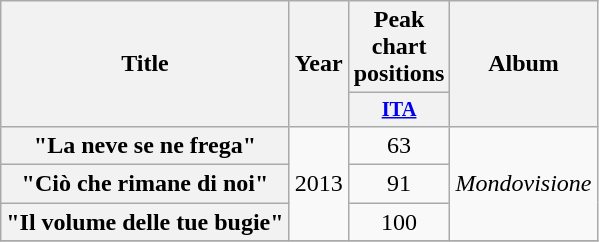<table class="wikitable plainrowheaders" style="text-align:center;" border="1">
<tr>
<th scope="col" rowspan="2">Title</th>
<th scope="col" rowspan="2">Year</th>
<th scope="col" colspan="1">Peak chart positions</th>
<th scope="col" rowspan="2">Album</th>
</tr>
<tr>
<th scope="col" style="width:3em;font-size:85%;"><a href='#'>ITA</a><br></th>
</tr>
<tr>
<th scope="row">"La neve se ne frega"</th>
<td rowspan="3">2013</td>
<td>63</td>
<td rowspan="3"><em>Mondovisione</em></td>
</tr>
<tr>
<th scope="row">"Ciò che rimane di noi"</th>
<td>91</td>
</tr>
<tr>
<th scope="row">"Il volume delle tue bugie"</th>
<td>100</td>
</tr>
<tr>
</tr>
</table>
